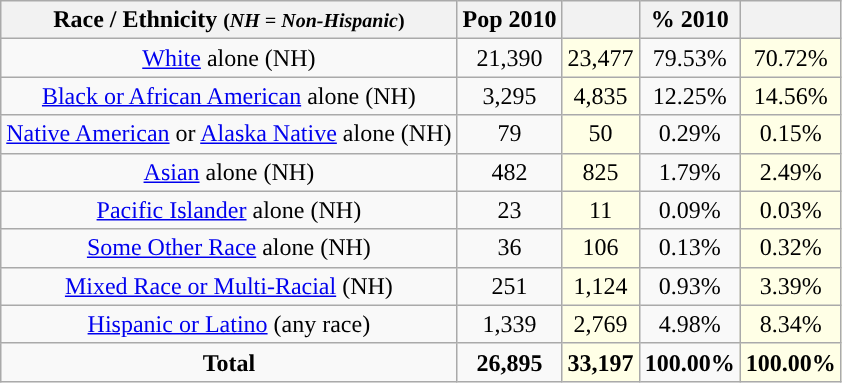<table class="wikitable" style="text-align:center;">
<tr>
<th>Race / Ethnicity <small>(<em>NH = Non-Hispanic</em>)</small></th>
<th>Pop 2010</th>
<th></th>
<th>% 2010</th>
<th></th>
</tr>
<tr>
<td><a href='#'>White</a> alone (NH)</td>
<td>21,390</td>
<td style='background: #ffffe6;'>23,477</td>
<td>79.53%</td>
<td style='background: #ffffe6;'>70.72%</td>
</tr>
<tr>
<td><a href='#'>Black or African American</a> alone (NH)</td>
<td>3,295</td>
<td style='background: #ffffe6;'>4,835</td>
<td>12.25%</td>
<td style='background: #ffffe6;'>14.56%</td>
</tr>
<tr>
<td><a href='#'>Native American</a> or <a href='#'>Alaska Native</a> alone (NH)</td>
<td>79</td>
<td style='background: #ffffe6;'>50</td>
<td>0.29%</td>
<td style='background: #ffffe6;'>0.15%</td>
</tr>
<tr>
<td><a href='#'>Asian</a> alone (NH)</td>
<td>482</td>
<td style='background: #ffffe6;'>825</td>
<td>1.79%</td>
<td style='background: #ffffe6;'>2.49%</td>
</tr>
<tr>
<td><a href='#'>Pacific Islander</a> alone (NH)</td>
<td>23</td>
<td style='background: #ffffe6;'>11</td>
<td>0.09%</td>
<td style='background: #ffffe6;'>0.03%</td>
</tr>
<tr>
<td><a href='#'>Some Other Race</a> alone (NH)</td>
<td>36</td>
<td style='background: #ffffe6;'>106</td>
<td>0.13%</td>
<td style='background: #ffffe6;'>0.32%</td>
</tr>
<tr>
<td><a href='#'>Mixed Race or Multi-Racial</a> (NH)</td>
<td>251</td>
<td style='background: #ffffe6;'>1,124</td>
<td>0.93%</td>
<td style='background: #ffffe6;'>3.39%</td>
</tr>
<tr>
<td><a href='#'>Hispanic or Latino</a> (any race)</td>
<td>1,339</td>
<td style='background: #ffffe6;'>2,769</td>
<td>4.98%</td>
<td style='background: #ffffe6;'>8.34%</td>
</tr>
<tr>
<td><strong>Total</strong></td>
<td><strong>26,895</strong></td>
<td style='background: #ffffe6;'><strong>33,197</strong></td>
<td><strong>100.00%</strong></td>
<td style='background: #ffffe6;'><strong>100.00%</strong></td>
</tr>
</table>
